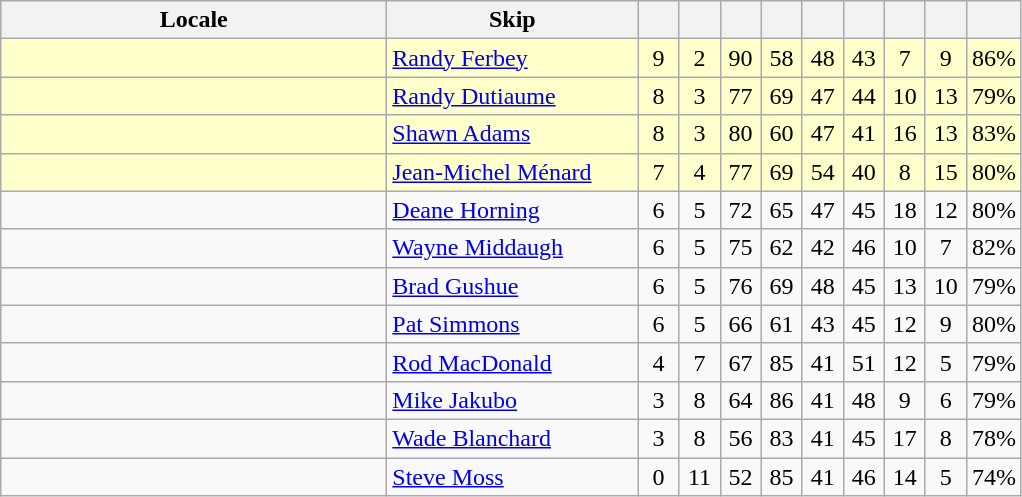<table class=wikitable style="text-align: center;">
<tr>
<th width=250>Locale</th>
<th width=160>Skip</th>
<th width=20></th>
<th width=20></th>
<th width=20></th>
<th width=20></th>
<th width=20></th>
<th width=20></th>
<th width=20></th>
<th width=20></th>
<th width=20></th>
</tr>
<tr bgcolor=#ffffcc>
<td style="text-align: left;"></td>
<td style="text-align: left;"><a href='#'>Randy Ferbey</a></td>
<td>9</td>
<td>2</td>
<td>90</td>
<td>58</td>
<td>48</td>
<td>43</td>
<td>7</td>
<td>9</td>
<td>86%</td>
</tr>
<tr bgcolor=#ffffcc>
<td style="text-align: left;"></td>
<td style="text-align: left;"><a href='#'>Randy Dutiaume</a></td>
<td>8</td>
<td>3</td>
<td>77</td>
<td>69</td>
<td>47</td>
<td>44</td>
<td>10</td>
<td>13</td>
<td>79%</td>
</tr>
<tr bgcolor=#ffffcc>
<td style="text-align: left;"></td>
<td style="text-align: left;"><a href='#'>Shawn Adams</a></td>
<td>8</td>
<td>3</td>
<td>80</td>
<td>60</td>
<td>47</td>
<td>41</td>
<td>16</td>
<td>13</td>
<td>83%</td>
</tr>
<tr bgcolor=#ffffcc>
<td style="text-align: left;"></td>
<td style="text-align: left;"><a href='#'>Jean-Michel Ménard</a></td>
<td>7</td>
<td>4</td>
<td>77</td>
<td>69</td>
<td>54</td>
<td>40</td>
<td>8</td>
<td>15</td>
<td>80%</td>
</tr>
<tr>
<td style="text-align: left;"></td>
<td style="text-align: left;"><a href='#'>Deane Horning</a></td>
<td>6</td>
<td>5</td>
<td>72</td>
<td>65</td>
<td>47</td>
<td>45</td>
<td>18</td>
<td>12</td>
<td>80%</td>
</tr>
<tr>
<td style="text-align: left;"></td>
<td style="text-align: left;"><a href='#'>Wayne Middaugh</a></td>
<td>6</td>
<td>5</td>
<td>75</td>
<td>62</td>
<td>42</td>
<td>46</td>
<td>10</td>
<td>7</td>
<td>82%</td>
</tr>
<tr>
<td style="text-align: left;"></td>
<td style="text-align: left;"><a href='#'>Brad Gushue</a></td>
<td>6</td>
<td>5</td>
<td>76</td>
<td>69</td>
<td>48</td>
<td>45</td>
<td>13</td>
<td>10</td>
<td>79%</td>
</tr>
<tr>
<td style="text-align: left;"></td>
<td style="text-align: left;"><a href='#'>Pat Simmons</a></td>
<td>6</td>
<td>5</td>
<td>66</td>
<td>61</td>
<td>43</td>
<td>45</td>
<td>12</td>
<td>9</td>
<td>80%</td>
</tr>
<tr>
<td style="text-align: left;"></td>
<td style="text-align: left;"><a href='#'>Rod MacDonald</a></td>
<td>4</td>
<td>7</td>
<td>67</td>
<td>85</td>
<td>41</td>
<td>51</td>
<td>12</td>
<td>5</td>
<td>79%</td>
</tr>
<tr>
<td style="text-align: left;"></td>
<td style="text-align: left;"><a href='#'>Mike Jakubo</a></td>
<td>3</td>
<td>8</td>
<td>64</td>
<td>86</td>
<td>41</td>
<td>48</td>
<td>9</td>
<td>6</td>
<td>79%</td>
</tr>
<tr>
<td style="text-align: left;"></td>
<td style="text-align: left;"><a href='#'>Wade Blanchard</a></td>
<td>3</td>
<td>8</td>
<td>56</td>
<td>83</td>
<td>41</td>
<td>45</td>
<td>17</td>
<td>8</td>
<td>78%</td>
</tr>
<tr>
<td style="text-align: left;"></td>
<td style="text-align: left;"><a href='#'>Steve Moss</a></td>
<td>0</td>
<td>11</td>
<td>52</td>
<td>85</td>
<td>41</td>
<td>46</td>
<td>14</td>
<td>5</td>
<td>74%</td>
</tr>
</table>
